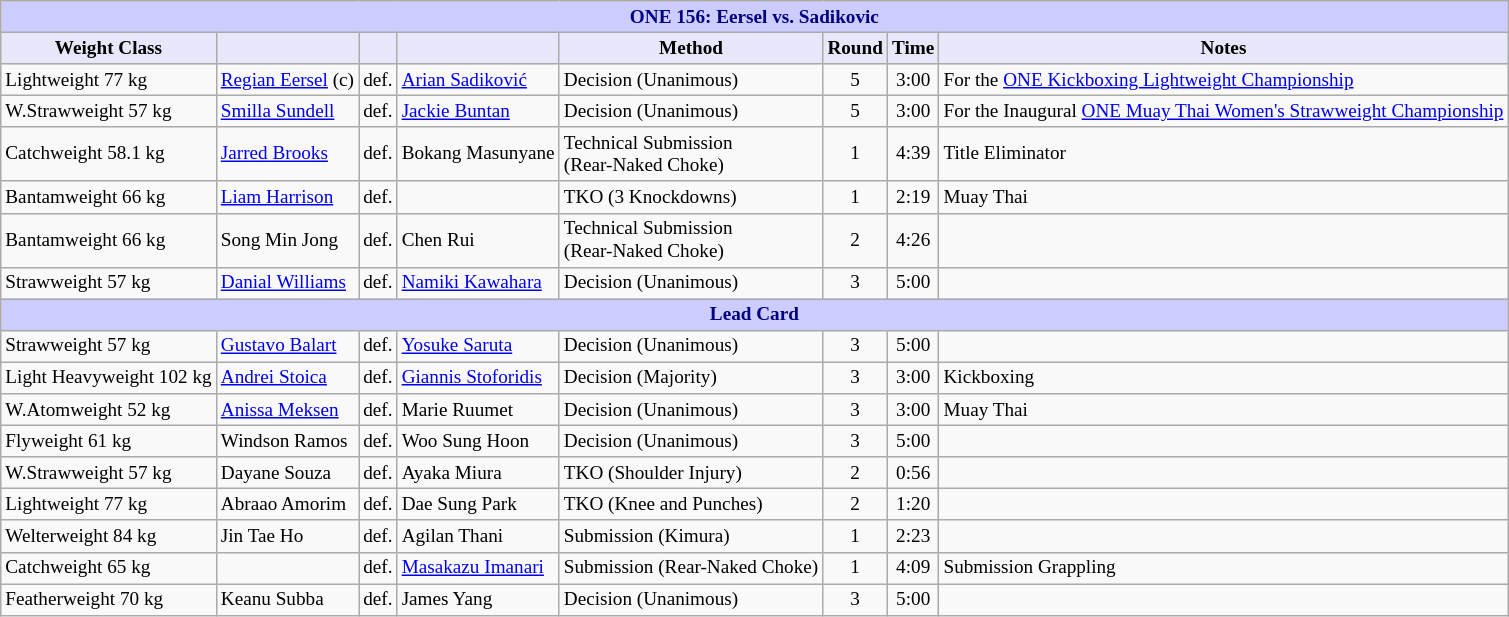<table class="wikitable" style="font-size: 80%;">
<tr>
<th colspan="8" style="background-color: #ccf; color: #000080; text-align: center;"><strong>ONE 156: Eersel vs. Sadikovic</strong></th>
</tr>
<tr>
<th colspan="1" style="background-color: #E6E8FA; color: #000000; text-align: center;">Weight Class</th>
<th colspan="1" style="background-color: #E6E8FA; color: #000000; text-align: center;"></th>
<th colspan="1" style="background-color: #E6E8FA; color: #000000; text-align: center;"></th>
<th colspan="1" style="background-color: #E6E8FA; color: #000000; text-align: center;"></th>
<th colspan="1" style="background-color: #E6E8FA; color: #000000; text-align: center;">Method</th>
<th colspan="1" style="background-color: #E6E8FA; color: #000000; text-align: center;">Round</th>
<th colspan="1" style="background-color: #E6E8FA; color: #000000; text-align: center;">Time</th>
<th colspan="1" style="background-color: #E6E8FA; color: #000000; text-align: center;">Notes</th>
</tr>
<tr>
<td>Lightweight 77 kg</td>
<td> <a href='#'>Regian Eersel</a> (c)</td>
<td>def.</td>
<td> <a href='#'>Arian Sadiković</a></td>
<td>Decision (Unanimous)</td>
<td align=center>5</td>
<td align=center>3:00</td>
<td>For the <a href='#'>ONE Kickboxing Lightweight Championship</a></td>
</tr>
<tr>
<td>W.Strawweight 57 kg</td>
<td> <a href='#'>Smilla Sundell</a></td>
<td>def.</td>
<td> <a href='#'>Jackie Buntan</a></td>
<td>Decision (Unanimous)</td>
<td align=center>5</td>
<td align=center>3:00</td>
<td>For the Inaugural <a href='#'>ONE Muay Thai Women's Strawweight Championship</a></td>
</tr>
<tr>
<td>Catchweight 58.1 kg</td>
<td> <a href='#'>Jarred Brooks</a></td>
<td>def.</td>
<td> Bokang Masunyane</td>
<td>Technical Submission<br> (Rear-Naked Choke)</td>
<td align=center>1</td>
<td align=center>4:39</td>
<td> Title Eliminator</td>
</tr>
<tr>
<td>Bantamweight 66 kg</td>
<td> <a href='#'>Liam Harrison</a></td>
<td>def.</td>
<td></td>
<td>TKO (3 Knockdowns)</td>
<td align=center>1</td>
<td align=center>2:19</td>
<td>Muay Thai</td>
</tr>
<tr>
<td>Bantamweight 66 kg</td>
<td> Song Min Jong</td>
<td>def.</td>
<td> Chen Rui</td>
<td>Technical Submission<br> (Rear-Naked Choke)</td>
<td align=center>2</td>
<td align=center>4:26</td>
<td></td>
</tr>
<tr>
<td>Strawweight 57 kg</td>
<td> <a href='#'>Danial Williams</a></td>
<td>def.</td>
<td> <a href='#'>Namiki Kawahara</a></td>
<td>Decision (Unanimous)</td>
<td align=center>3</td>
<td align=center>5:00</td>
<td></td>
</tr>
<tr>
<th colspan="8" style="background-color: #ccf; color: #000080; text-align: center;"><strong>Lead Card</strong></th>
</tr>
<tr>
<td>Strawweight 57 kg</td>
<td> <a href='#'>Gustavo Balart</a></td>
<td>def.</td>
<td> <a href='#'>Yosuke Saruta</a></td>
<td>Decision (Unanimous)</td>
<td align=center>3</td>
<td align=center>5:00</td>
<td></td>
</tr>
<tr>
<td>Light Heavyweight 102 kg</td>
<td> <a href='#'>Andrei Stoica</a></td>
<td>def.</td>
<td> <a href='#'>Giannis Stoforidis</a></td>
<td>Decision (Majority)</td>
<td align=center>3</td>
<td align=center>3:00</td>
<td>Kickboxing</td>
</tr>
<tr>
<td>W.Atomweight 52 kg</td>
<td> <a href='#'>Anissa Meksen</a></td>
<td>def.</td>
<td> Marie Ruumet</td>
<td>Decision (Unanimous)</td>
<td align=center>3</td>
<td align=center>3:00</td>
<td>Muay Thai</td>
</tr>
<tr>
<td>Flyweight 61 kg</td>
<td> Windson Ramos</td>
<td>def.</td>
<td> Woo Sung Hoon</td>
<td>Decision (Unanimous)</td>
<td align=center>3</td>
<td align=center>5:00</td>
<td></td>
</tr>
<tr>
<td>W.Strawweight 57 kg</td>
<td> Dayane Souza</td>
<td>def.</td>
<td> Ayaka Miura</td>
<td>TKO (Shoulder Injury)</td>
<td align=center>2</td>
<td align=center>0:56</td>
<td></td>
</tr>
<tr>
<td>Lightweight 77 kg</td>
<td> Abraao Amorim</td>
<td>def.</td>
<td> Dae Sung Park</td>
<td>TKO (Knee and Punches)</td>
<td align=center>2</td>
<td align=center>1:20</td>
<td></td>
</tr>
<tr>
<td>Welterweight 84 kg</td>
<td> Jin Tae Ho</td>
<td>def.</td>
<td> Agilan Thani</td>
<td>Submission (Kimura)</td>
<td align=center>1</td>
<td align=center>2:23</td>
<td></td>
</tr>
<tr>
<td>Catchweight 65 kg</td>
<td></td>
<td align=center>def.</td>
<td> <a href='#'>Masakazu Imanari</a></td>
<td>Submission (Rear-Naked Choke)</td>
<td align=center>1</td>
<td align=center>4:09</td>
<td>Submission Grappling</td>
</tr>
<tr>
<td>Featherweight 70 kg</td>
<td> Keanu Subba</td>
<td>def.</td>
<td> James Yang</td>
<td>Decision (Unanimous)</td>
<td align=center>3</td>
<td align=center>5:00</td>
<td></td>
</tr>
</table>
